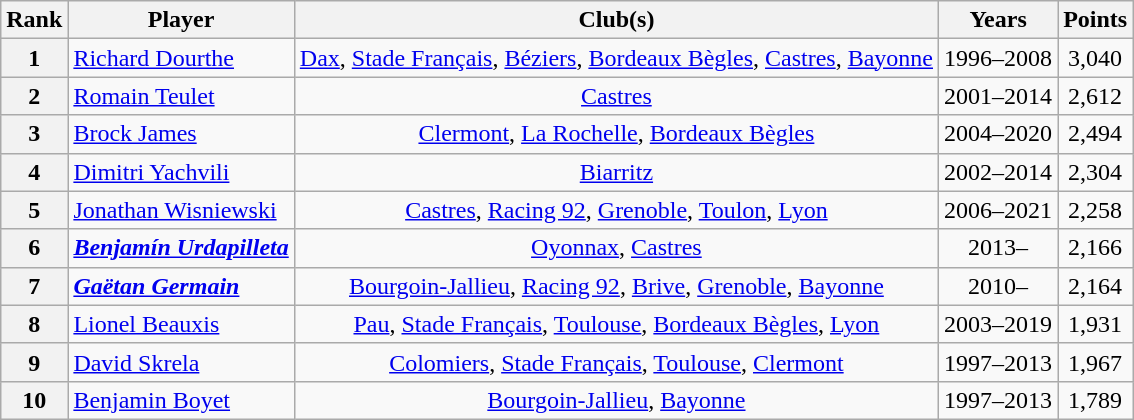<table class="wikitable sortable" style="text-align:center;">
<tr>
<th>Rank</th>
<th>Player</th>
<th>Club(s)</th>
<th>Years</th>
<th>Points</th>
</tr>
<tr>
<th>1</th>
<td align=left> <a href='#'>Richard Dourthe</a></td>
<td><a href='#'>Dax</a>, <a href='#'>Stade Français</a>, <a href='#'>Béziers</a>, <a href='#'>Bordeaux Bègles</a>, <a href='#'>Castres</a>, <a href='#'>Bayonne</a></td>
<td>1996–2008</td>
<td>3,040</td>
</tr>
<tr>
<th>2</th>
<td align=left> <a href='#'>Romain Teulet</a></td>
<td><a href='#'>Castres</a></td>
<td>2001–2014</td>
<td>2,612</td>
</tr>
<tr>
<th>3</th>
<td align=left> <a href='#'>Brock James</a></td>
<td><a href='#'>Clermont</a>, <a href='#'>La Rochelle</a>, <a href='#'>Bordeaux Bègles</a></td>
<td>2004–2020</td>
<td>2,494</td>
</tr>
<tr>
<th>4</th>
<td align=left> <a href='#'>Dimitri Yachvili</a></td>
<td><a href='#'>Biarritz</a></td>
<td>2002–2014</td>
<td>2,304</td>
</tr>
<tr>
<th>5</th>
<td align=left> <a href='#'>Jonathan Wisniewski</a></td>
<td><a href='#'>Castres</a>, <a href='#'>Racing 92</a>, <a href='#'>Grenoble</a>, <a href='#'>Toulon</a>, <a href='#'>Lyon</a></td>
<td>2006–2021</td>
<td>2,258</td>
</tr>
<tr>
<th>6</th>
<td align=left> <strong><em><a href='#'>Benjamín Urdapilleta</a></em></strong></td>
<td><a href='#'>Oyonnax</a>, <a href='#'>Castres</a></td>
<td>2013–</td>
<td>2,166</td>
</tr>
<tr>
<th>7</th>
<td align=left> <strong><em><a href='#'>Gaëtan Germain</a></em></strong></td>
<td><a href='#'>Bourgoin-Jallieu</a>, <a href='#'>Racing 92</a>, <a href='#'>Brive</a>, <a href='#'>Grenoble</a>, <a href='#'>Bayonne</a></td>
<td>2010–</td>
<td>2,164</td>
</tr>
<tr>
<th>8</th>
<td align=left> <a href='#'>Lionel Beauxis</a></td>
<td><a href='#'>Pau</a>, <a href='#'>Stade Français</a>, <a href='#'>Toulouse</a>, <a href='#'>Bordeaux Bègles</a>, <a href='#'>Lyon</a></td>
<td>2003–2019</td>
<td>1,931</td>
</tr>
<tr>
<th>9</th>
<td align=left> <a href='#'>David Skrela</a></td>
<td><a href='#'>Colomiers</a>, <a href='#'>Stade Français</a>, <a href='#'>Toulouse</a>, <a href='#'>Clermont</a></td>
<td>1997–2013</td>
<td>1,967</td>
</tr>
<tr>
<th>10</th>
<td align=left> <a href='#'>Benjamin Boyet</a></td>
<td><a href='#'>Bourgoin-Jallieu</a>, <a href='#'>Bayonne</a></td>
<td>1997–2013</td>
<td>1,789</td>
</tr>
</table>
